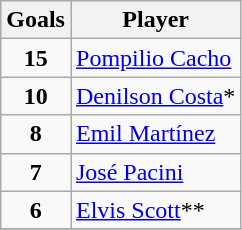<table class="wikitable">
<tr>
<th>Goals</th>
<th>Player</th>
</tr>
<tr>
<td rowspan="1" align=center><strong>15</strong></td>
<td> <a href='#'>Pompilio Cacho</a></td>
</tr>
<tr>
<td rowspan="1" align=center><strong>10</strong></td>
<td> <a href='#'>Denilson Costa</a>*</td>
</tr>
<tr>
<td rowspan="1" align=center><strong>8</strong></td>
<td> <a href='#'>Emil Martínez</a></td>
</tr>
<tr>
<td rowspan="1" align=center><strong>7</strong></td>
<td> <a href='#'>José Pacini</a></td>
</tr>
<tr>
<td rowspan="1" align=center><strong>6</strong></td>
<td> <a href='#'>Elvis Scott</a>**</td>
</tr>
<tr>
</tr>
</table>
